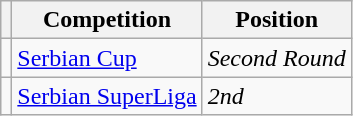<table class="wikitable">
<tr>
<th></th>
<th>Competition</th>
<th>Position</th>
</tr>
<tr>
<td></td>
<td><a href='#'>Serbian Cup</a></td>
<td><em>Second Round</em></td>
</tr>
<tr>
<td></td>
<td><a href='#'>Serbian SuperLiga</a></td>
<td><em>2nd</em></td>
</tr>
</table>
